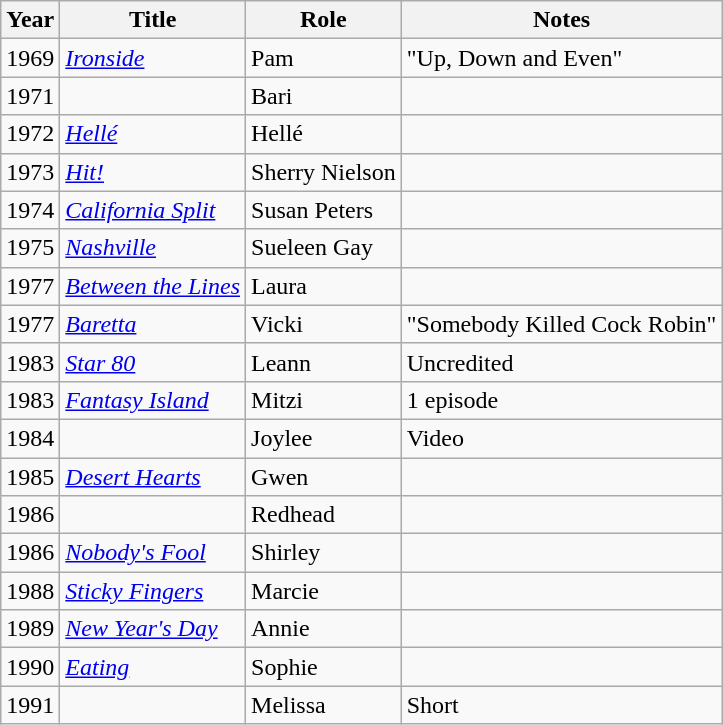<table class="wikitable sortable">
<tr>
<th>Year</th>
<th>Title</th>
<th>Role</th>
<th class="unsortable">Notes</th>
</tr>
<tr>
<td>1969</td>
<td><em><a href='#'>Ironside</a></em></td>
<td>Pam</td>
<td>"Up, Down and Even"</td>
</tr>
<tr>
<td>1971</td>
<td><em></em></td>
<td>Bari</td>
<td></td>
</tr>
<tr>
<td>1972</td>
<td><em><a href='#'>Hellé</a></em></td>
<td>Hellé</td>
<td></td>
</tr>
<tr>
<td>1973</td>
<td><em><a href='#'>Hit!</a></em></td>
<td>Sherry Nielson</td>
<td></td>
</tr>
<tr>
<td>1974</td>
<td><em><a href='#'>California Split</a></em></td>
<td>Susan Peters</td>
<td></td>
</tr>
<tr>
<td>1975</td>
<td><em><a href='#'>Nashville</a></em></td>
<td>Sueleen Gay</td>
<td></td>
</tr>
<tr>
<td>1977</td>
<td><em><a href='#'>Between the Lines</a></em></td>
<td>Laura</td>
<td></td>
</tr>
<tr>
<td>1977</td>
<td><em><a href='#'>Baretta</a></em></td>
<td>Vicki</td>
<td>"Somebody Killed Cock Robin"</td>
</tr>
<tr>
<td>1983</td>
<td><em><a href='#'>Star 80</a></em></td>
<td>Leann</td>
<td>Uncredited</td>
</tr>
<tr>
<td>1983</td>
<td><em><a href='#'>Fantasy Island</a></em></td>
<td>Mitzi</td>
<td>1 episode</td>
</tr>
<tr>
<td>1984</td>
<td><em></em></td>
<td>Joylee</td>
<td>Video</td>
</tr>
<tr>
<td>1985</td>
<td><em><a href='#'>Desert Hearts</a></em></td>
<td>Gwen</td>
<td></td>
</tr>
<tr>
<td>1986</td>
<td><em></em></td>
<td>Redhead</td>
<td></td>
</tr>
<tr>
<td>1986</td>
<td><em><a href='#'>Nobody's Fool</a></em></td>
<td>Shirley</td>
<td></td>
</tr>
<tr>
<td>1988</td>
<td><em><a href='#'>Sticky Fingers</a></em></td>
<td>Marcie</td>
<td></td>
</tr>
<tr>
<td>1989</td>
<td><em><a href='#'>New Year's Day</a></em></td>
<td>Annie</td>
<td></td>
</tr>
<tr>
<td>1990</td>
<td><em><a href='#'>Eating</a></em></td>
<td>Sophie</td>
<td></td>
</tr>
<tr>
<td>1991</td>
<td><em></em></td>
<td>Melissa</td>
<td>Short</td>
</tr>
</table>
